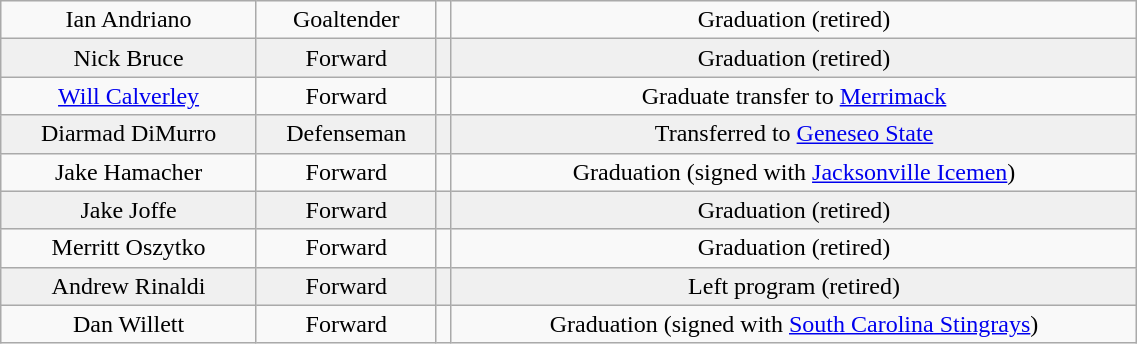<table class="wikitable" width="60%">
<tr align="center" bgcolor="">
<td>Ian Andriano</td>
<td>Goaltender</td>
<td></td>
<td>Graduation (retired)</td>
</tr>
<tr align="center" bgcolor="f0f0f0">
<td>Nick Bruce</td>
<td>Forward</td>
<td></td>
<td>Graduation (retired)</td>
</tr>
<tr align="center" bgcolor="">
<td><a href='#'>Will Calverley</a></td>
<td>Forward</td>
<td></td>
<td>Graduate transfer to <a href='#'>Merrimack</a></td>
</tr>
<tr align="center" bgcolor="f0f0f0">
<td>Diarmad DiMurro</td>
<td>Defenseman</td>
<td></td>
<td>Transferred to <a href='#'>Geneseo State</a></td>
</tr>
<tr align="center" bgcolor="">
<td>Jake Hamacher</td>
<td>Forward</td>
<td></td>
<td>Graduation (signed with <a href='#'>Jacksonville Icemen</a>)</td>
</tr>
<tr align="center" bgcolor="f0f0f0">
<td>Jake Joffe</td>
<td>Forward</td>
<td></td>
<td>Graduation (retired)</td>
</tr>
<tr align="center" bgcolor="">
<td>Merritt Oszytko</td>
<td>Forward</td>
<td></td>
<td>Graduation (retired)</td>
</tr>
<tr align="center" bgcolor="f0f0f0">
<td>Andrew Rinaldi</td>
<td>Forward</td>
<td></td>
<td>Left program (retired)</td>
</tr>
<tr align="center" bgcolor="">
<td>Dan Willett</td>
<td>Forward</td>
<td></td>
<td>Graduation (signed with <a href='#'>South Carolina Stingrays</a>)</td>
</tr>
</table>
